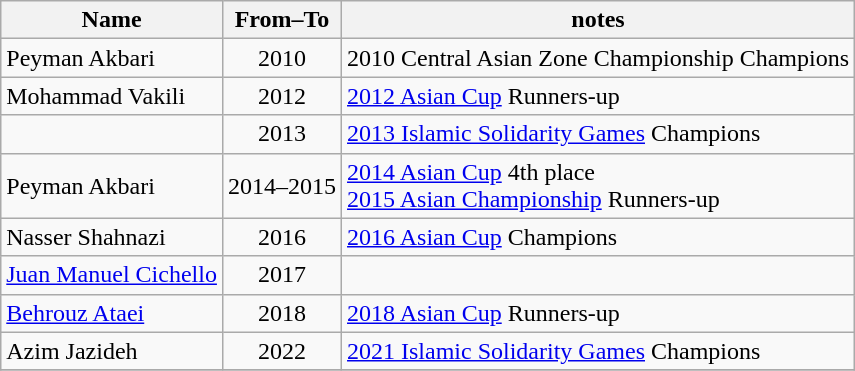<table class="wikitable sortable" style="text-align: center">
<tr>
<th>Name</th>
<th class="unsortable">From–To</th>
<th class="unsortable">notes</th>
</tr>
<tr>
<td align=left> Peyman Akbari</td>
<td align=center>2010</td>
<td align=left>2010 Central Asian Zone Championship Champions</td>
</tr>
<tr>
<td align=left> Mohammad Vakili</td>
<td align=center>2012</td>
<td align=left><a href='#'>2012 Asian Cup</a> Runners-up</td>
</tr>
<tr>
<td align=left> </td>
<td align=center>2013</td>
<td align=left><a href='#'>2013 Islamic Solidarity Games</a> Champions</td>
</tr>
<tr>
<td align=left> Peyman Akbari</td>
<td align=center>2014–2015</td>
<td align=left><a href='#'>2014 Asian Cup</a> 4th place<br><a href='#'>2015 Asian Championship</a> Runners-up</td>
</tr>
<tr>
<td align=left> Nasser Shahnazi</td>
<td align=center>2016</td>
<td align=left><a href='#'>2016 Asian Cup</a> Champions</td>
</tr>
<tr>
<td align=left> <a href='#'>Juan Manuel Cichello</a></td>
<td align=center>2017</td>
<td align=left></td>
</tr>
<tr>
<td align=left> <a href='#'>Behrouz Ataei</a></td>
<td align=center>2018</td>
<td align=left><a href='#'>2018 Asian Cup</a> Runners-up</td>
</tr>
<tr>
<td align=left> Azim Jazideh</td>
<td align=center>2022</td>
<td align=left><a href='#'>2021 Islamic Solidarity Games</a> Champions</td>
</tr>
<tr>
</tr>
</table>
